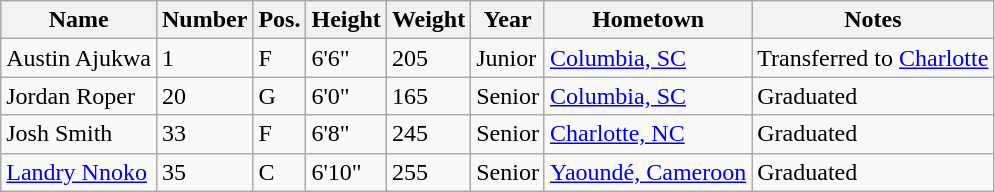<table class="wikitable sortable" border="1">
<tr>
<th>Name</th>
<th>Number</th>
<th>Pos.</th>
<th>Height</th>
<th>Weight</th>
<th>Year</th>
<th>Hometown</th>
<th class="unsortable">Notes</th>
</tr>
<tr>
<td>Austin Ajukwa</td>
<td>1</td>
<td>F</td>
<td>6'6"</td>
<td>205</td>
<td>Junior</td>
<td><a href='#'>Columbia, SC</a></td>
<td>Transferred to <a href='#'>Charlotte</a></td>
</tr>
<tr>
<td>Jordan Roper</td>
<td>20</td>
<td>G</td>
<td>6'0"</td>
<td>165</td>
<td>Senior</td>
<td><a href='#'>Columbia, SC</a></td>
<td>Graduated</td>
</tr>
<tr>
<td>Josh Smith</td>
<td>33</td>
<td>F</td>
<td>6'8"</td>
<td>245</td>
<td>Senior</td>
<td><a href='#'>Charlotte, NC</a></td>
<td>Graduated</td>
</tr>
<tr>
<td><a href='#'>Landry Nnoko</a></td>
<td>35</td>
<td>C</td>
<td>6'10"</td>
<td>255</td>
<td>Senior</td>
<td><a href='#'>Yaoundé, Cameroon</a></td>
<td>Graduated</td>
</tr>
</table>
